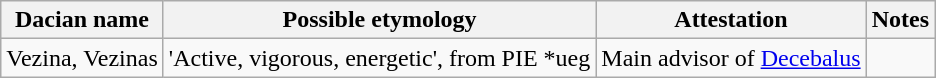<table class="wikitable">
<tr>
<th>Dacian name</th>
<th>Possible etymology</th>
<th>Attestation</th>
<th>Notes</th>
</tr>
<tr>
<td>Vezina, Vezinas</td>
<td>'Active, vigorous, energetic', from PIE *ueg </td>
<td>Main advisor of <a href='#'>Decebalus</a></td>
<td></td>
</tr>
</table>
